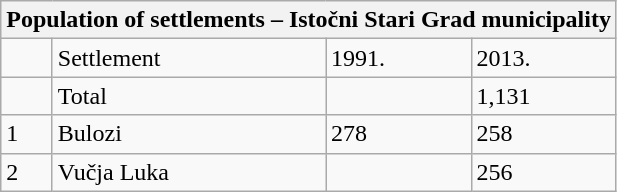<table class="wikitable">
<tr>
<th colspan="4">Population of settlements – Istočni Stari Grad municipality</th>
</tr>
<tr>
<td></td>
<td>Settlement</td>
<td>1991.</td>
<td>2013.</td>
</tr>
<tr>
<td></td>
<td>Total</td>
<td></td>
<td>1,131</td>
</tr>
<tr>
<td>1</td>
<td>Bulozi</td>
<td>278</td>
<td>258</td>
</tr>
<tr>
<td>2</td>
<td>Vučja Luka</td>
<td></td>
<td>256</td>
</tr>
</table>
